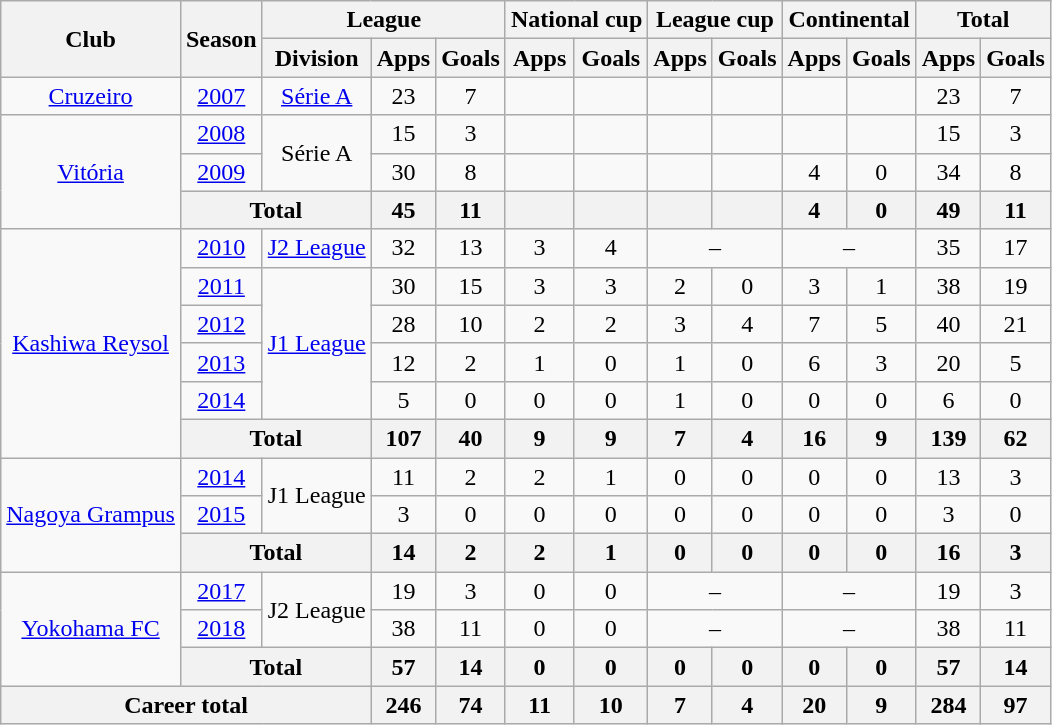<table class="wikitable" style="text-align:center">
<tr>
<th rowspan="2">Club</th>
<th rowspan="2">Season</th>
<th colspan="3">League</th>
<th colspan="2">National cup</th>
<th colspan="2">League cup</th>
<th colspan="2">Continental</th>
<th colspan="2">Total</th>
</tr>
<tr>
<th>Division</th>
<th>Apps</th>
<th>Goals</th>
<th>Apps</th>
<th>Goals</th>
<th>Apps</th>
<th>Goals</th>
<th>Apps</th>
<th>Goals</th>
<th>Apps</th>
<th>Goals</th>
</tr>
<tr>
<td><a href='#'>Cruzeiro</a></td>
<td><a href='#'>2007</a></td>
<td><a href='#'>Série A</a></td>
<td>23</td>
<td>7</td>
<td></td>
<td></td>
<td></td>
<td></td>
<td></td>
<td></td>
<td>23</td>
<td>7</td>
</tr>
<tr>
<td rowspan="3"><a href='#'>Vitória</a></td>
<td><a href='#'>2008</a></td>
<td rowspan="2">Série A</td>
<td>15</td>
<td>3</td>
<td></td>
<td></td>
<td></td>
<td></td>
<td></td>
<td></td>
<td>15</td>
<td>3</td>
</tr>
<tr>
<td><a href='#'>2009</a></td>
<td>30</td>
<td>8</td>
<td></td>
<td></td>
<td></td>
<td></td>
<td>4</td>
<td>0</td>
<td>34</td>
<td>8</td>
</tr>
<tr>
<th colspan="2">Total</th>
<th>45</th>
<th>11</th>
<th></th>
<th></th>
<th></th>
<th></th>
<th>4</th>
<th>0</th>
<th>49</th>
<th>11</th>
</tr>
<tr>
<td rowspan="6"><a href='#'>Kashiwa Reysol</a></td>
<td><a href='#'>2010</a></td>
<td><a href='#'>J2 League</a></td>
<td>32</td>
<td>13</td>
<td>3</td>
<td>4</td>
<td colspan="2">–</td>
<td colspan="2">–</td>
<td>35</td>
<td>17</td>
</tr>
<tr>
<td><a href='#'>2011</a></td>
<td rowspan="4"><a href='#'>J1 League</a></td>
<td>30</td>
<td>15</td>
<td>3</td>
<td>3</td>
<td>2</td>
<td>0</td>
<td>3</td>
<td>1</td>
<td>38</td>
<td>19</td>
</tr>
<tr>
<td><a href='#'>2012</a></td>
<td>28</td>
<td>10</td>
<td>2</td>
<td>2</td>
<td>3</td>
<td>4</td>
<td>7</td>
<td>5</td>
<td>40</td>
<td>21</td>
</tr>
<tr>
<td><a href='#'>2013</a></td>
<td>12</td>
<td>2</td>
<td>1</td>
<td>0</td>
<td>1</td>
<td>0</td>
<td>6</td>
<td>3</td>
<td>20</td>
<td>5</td>
</tr>
<tr>
<td><a href='#'>2014</a></td>
<td>5</td>
<td>0</td>
<td>0</td>
<td>0</td>
<td>1</td>
<td>0</td>
<td>0</td>
<td>0</td>
<td>6</td>
<td>0</td>
</tr>
<tr>
<th colspan="2">Total</th>
<th>107</th>
<th>40</th>
<th>9</th>
<th>9</th>
<th>7</th>
<th>4</th>
<th>16</th>
<th>9</th>
<th>139</th>
<th>62</th>
</tr>
<tr>
<td rowspan="3"><a href='#'>Nagoya Grampus</a></td>
<td><a href='#'>2014</a></td>
<td rowspan="2">J1 League</td>
<td>11</td>
<td>2</td>
<td>2</td>
<td>1</td>
<td>0</td>
<td>0</td>
<td>0</td>
<td>0</td>
<td>13</td>
<td>3</td>
</tr>
<tr>
<td><a href='#'>2015</a></td>
<td>3</td>
<td>0</td>
<td>0</td>
<td>0</td>
<td>0</td>
<td>0</td>
<td>0</td>
<td>0</td>
<td>3</td>
<td>0</td>
</tr>
<tr>
<th colspan="2">Total</th>
<th>14</th>
<th>2</th>
<th>2</th>
<th>1</th>
<th>0</th>
<th>0</th>
<th>0</th>
<th>0</th>
<th>16</th>
<th>3</th>
</tr>
<tr>
<td rowspan="3"><a href='#'>Yokohama FC</a></td>
<td><a href='#'>2017</a></td>
<td rowspan="2">J2 League</td>
<td>19</td>
<td>3</td>
<td>0</td>
<td>0</td>
<td colspan="2">–</td>
<td colspan="2">–</td>
<td>19</td>
<td>3</td>
</tr>
<tr>
<td><a href='#'>2018</a></td>
<td>38</td>
<td>11</td>
<td>0</td>
<td>0</td>
<td colspan="2">–</td>
<td colspan="2">–</td>
<td>38</td>
<td>11</td>
</tr>
<tr>
<th colspan="2">Total</th>
<th>57</th>
<th>14</th>
<th>0</th>
<th>0</th>
<th>0</th>
<th>0</th>
<th>0</th>
<th>0</th>
<th>57</th>
<th>14</th>
</tr>
<tr>
<th colspan="3">Career total</th>
<th>246</th>
<th>74</th>
<th>11</th>
<th>10</th>
<th>7</th>
<th>4</th>
<th>20</th>
<th>9</th>
<th>284</th>
<th>97</th>
</tr>
</table>
